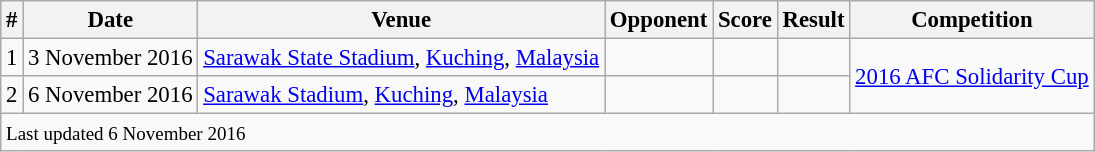<table class="wikitable" style="font-size:95%">
<tr>
<th>#</th>
<th>Date</th>
<th>Venue</th>
<th>Opponent</th>
<th>Score</th>
<th>Result</th>
<th>Competition</th>
</tr>
<tr>
<td>1</td>
<td>3 November 2016</td>
<td><a href='#'>Sarawak State Stadium</a>, <a href='#'>Kuching</a>, <a href='#'>Malaysia</a></td>
<td></td>
<td></td>
<td></td>
<td rowspan=2><a href='#'>2016 AFC Solidarity Cup</a></td>
</tr>
<tr>
<td>2</td>
<td>6 November 2016</td>
<td><a href='#'>Sarawak Stadium</a>, <a href='#'>Kuching</a>, <a href='#'>Malaysia</a></td>
<td></td>
<td></td>
<td></td>
</tr>
<tr>
<td colspan="7"><small>Last updated 6 November 2016</small></td>
</tr>
</table>
